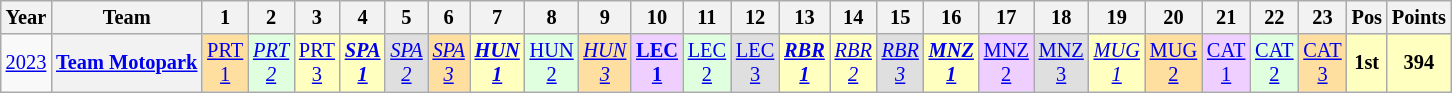<table class="wikitable" style="text-align:center; font-size:85%;">
<tr>
<th>Year</th>
<th>Team</th>
<th>1</th>
<th>2</th>
<th>3</th>
<th>4</th>
<th>5</th>
<th>6</th>
<th>7</th>
<th>8</th>
<th>9</th>
<th>10</th>
<th>11</th>
<th>12</th>
<th>13</th>
<th>14</th>
<th>15</th>
<th>16</th>
<th>17</th>
<th>18</th>
<th>19</th>
<th>20</th>
<th>21</th>
<th>22</th>
<th>23</th>
<th>Pos</th>
<th>Points</th>
</tr>
<tr>
<td><a href='#'>2023</a></td>
<th nowrap><a href='#'>Team Motopark</a></th>
<td style="background:#FFDF9F;"><a href='#'>PRT<br>1</a><br></td>
<td style="background:#DFFFDF;"><em><a href='#'>PRT<br>2</a></em><br></td>
<td style="background:#FFFFBF;"><a href='#'>PRT<br>3</a><br></td>
<td style="background:#FFFFBF;"><strong><em><a href='#'>SPA<br>1</a></em></strong><br></td>
<td style="background:#DFDFDF;"><em><a href='#'>SPA<br>2</a></em><br></td>
<td style="background:#FFDF9F;"><em><a href='#'>SPA<br>3</a></em><br></td>
<td style="background:#FFFFBF;"><strong><em><a href='#'>HUN<br>1</a></em></strong><br></td>
<td style="background:#DFFFDF;"><a href='#'>HUN<br>2</a><br></td>
<td style="background:#FFDF9F;"><em><a href='#'>HUN<br>3</a></em><br></td>
<td style="background:#EFCFFF;"><strong><a href='#'>LEC<br>1</a></strong><br></td>
<td style="background:#DFFFDF;"><a href='#'>LEC<br>2</a><br></td>
<td style="background:#DFDFDF;"><a href='#'>LEC<br>3</a><br></td>
<td style="background:#FFFFBF;"><strong><em><a href='#'>RBR<br>1</a></em></strong><br></td>
<td style="background:#FFFFBF;"><em><a href='#'>RBR<br>2</a></em><br></td>
<td style="background:#DFDFDF;"><em><a href='#'>RBR<br>3</a></em><br></td>
<td style="background:#FFFFBF;"><strong><em><a href='#'>MNZ<br>1</a></em></strong><br></td>
<td style="background:#EFCFFF;"><a href='#'>MNZ<br>2</a><br></td>
<td style="background:#DFDFDF;"><a href='#'>MNZ<br>3</a><br> </td>
<td style="background:#FFFFBF;"><em><a href='#'>MUG<br>1</a></em><br></td>
<td style="background:#FFDF9F;"><a href='#'>MUG<br>2</a><br></td>
<td style="background:#EFCFFF;"><a href='#'>CAT<br>1</a><br></td>
<td style="background:#DFFFDF;"><a href='#'>CAT<br>2</a><br></td>
<td style="background:#FFDF9F;"><a href='#'>CAT<br>3</a><br></td>
<th style="background:#FFFFBF;">1st</th>
<th style="background:#FFFFBF;">394</th>
</tr>
</table>
